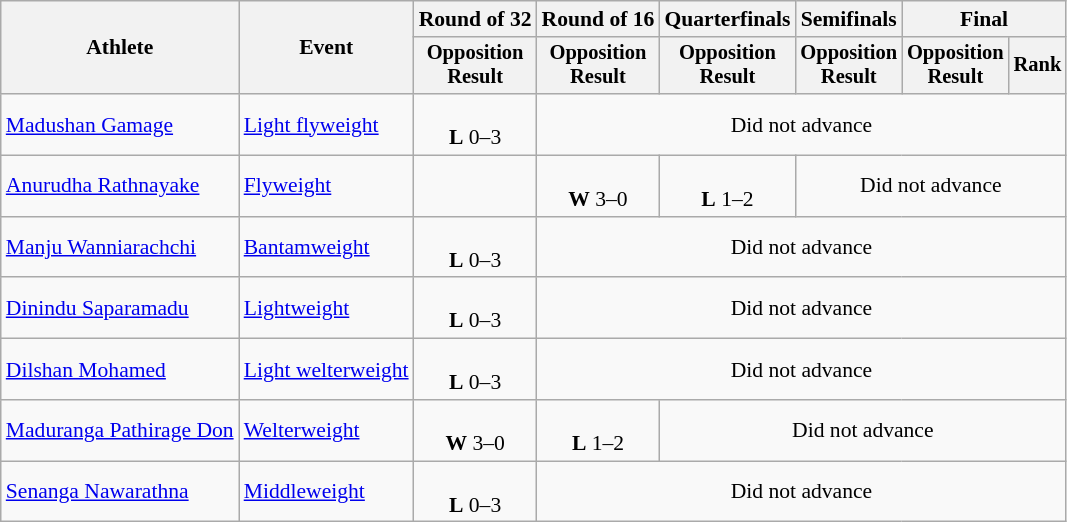<table class="wikitable" style="font-size:90%;">
<tr>
<th rowspan=2>Athlete</th>
<th rowspan=2>Event</th>
<th>Round of 32</th>
<th>Round of 16</th>
<th>Quarterfinals</th>
<th>Semifinals</th>
<th colspan=2>Final</th>
</tr>
<tr style="font-size:95%">
<th>Opposition<br>Result</th>
<th>Opposition<br>Result</th>
<th>Opposition<br>Result</th>
<th>Opposition<br>Result</th>
<th>Opposition<br>Result</th>
<th>Rank</th>
</tr>
<tr align=center>
<td align=left><a href='#'>Madushan Gamage</a></td>
<td align=left><a href='#'>Light flyweight</a></td>
<td><br><strong>L</strong> 0–3</td>
<td colspan="5">Did not advance</td>
</tr>
<tr align=center>
<td align=left><a href='#'>Anurudha Rathnayake</a></td>
<td align=left><a href='#'>Flyweight</a></td>
<td></td>
<td><br><strong>W</strong> 3–0</td>
<td><br><strong>L</strong> 1–2</td>
<td colspan="3">Did not advance</td>
</tr>
<tr align=center>
<td align=left><a href='#'>Manju Wanniarachchi</a></td>
<td align=left><a href='#'>Bantamweight</a></td>
<td><br><strong>L</strong> 0–3</td>
<td colspan="5">Did not advance</td>
</tr>
<tr align=center>
<td align=left><a href='#'>Dinindu Saparamadu</a></td>
<td align=left><a href='#'>Lightweight</a></td>
<td><br><strong>L</strong> 0–3</td>
<td colspan="5">Did not advance</td>
</tr>
<tr align=center>
<td align=left><a href='#'>Dilshan Mohamed</a></td>
<td align=left><a href='#'>Light welterweight</a></td>
<td><br><strong>L</strong> 0–3</td>
<td colspan="5">Did not advance</td>
</tr>
<tr align=center>
<td align=left><a href='#'>Maduranga Pathirage Don</a></td>
<td align=left><a href='#'>Welterweight</a></td>
<td><br><strong>W</strong> 3–0</td>
<td><br><strong>L</strong> 1–2</td>
<td colspan="4">Did not advance</td>
</tr>
<tr align=center>
<td align=left><a href='#'>Senanga Nawarathna</a></td>
<td align=left><a href='#'>Middleweight</a></td>
<td><br><strong>L</strong> 0–3</td>
<td colspan="5">Did not advance</td>
</tr>
</table>
